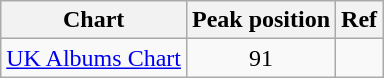<table class="wikitable">
<tr>
<th>Chart</th>
<th>Peak position</th>
<th>Ref</th>
</tr>
<tr>
<td><a href='#'>UK Albums Chart</a></td>
<td align=center>91</td>
<td align=center></td>
</tr>
</table>
